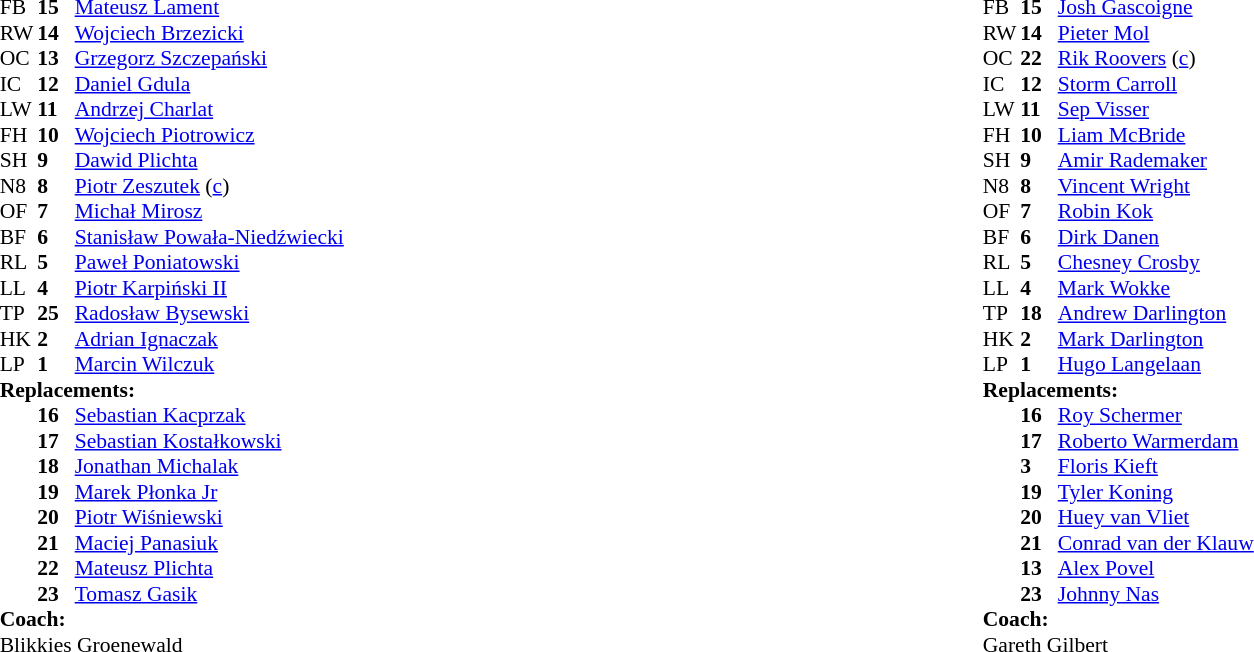<table style="width:100%">
<tr>
<td style="vertical-align:top;width:50%"><br><table style="font-size:90%" cellspacing="0" cellpadding="0" align="center">
<tr>
<th width="25"></th>
<th width="25"></th>
</tr>
<tr>
<td>FB</td>
<td><strong>15</strong></td>
<td><a href='#'>Mateusz Lament</a></td>
</tr>
<tr>
<td>RW</td>
<td><strong>14</strong></td>
<td><a href='#'>Wojciech Brzezicki</a></td>
</tr>
<tr>
<td>OC</td>
<td><strong>13</strong></td>
<td><a href='#'>Grzegorz Szczepański</a></td>
</tr>
<tr>
<td>IC</td>
<td><strong>12</strong></td>
<td><a href='#'>Daniel Gdula</a></td>
</tr>
<tr>
<td>LW</td>
<td><strong>11</strong></td>
<td><a href='#'>Andrzej Charlat</a></td>
</tr>
<tr>
<td>FH</td>
<td><strong>10</strong></td>
<td><a href='#'>Wojciech Piotrowicz</a></td>
<td></td>
<td></td>
</tr>
<tr>
<td>SH</td>
<td><strong>9</strong></td>
<td><a href='#'>Dawid Plichta</a></td>
<td></td>
<td></td>
</tr>
<tr>
<td>N8</td>
<td><strong>8</strong></td>
<td><a href='#'>Piotr Zeszutek</a> (<a href='#'>c</a>)</td>
</tr>
<tr>
<td>OF</td>
<td><strong>7</strong></td>
<td><a href='#'>Michał Mirosz</a></td>
</tr>
<tr>
<td>BF</td>
<td><strong>6</strong></td>
<td><a href='#'>Stanisław Powała-Niedźwiecki</a></td>
<td></td>
<td></td>
</tr>
<tr>
<td>RL</td>
<td><strong>5</strong></td>
<td><a href='#'>Paweł Poniatowski</a></td>
<td></td>
<td></td>
</tr>
<tr>
<td>LL</td>
<td><strong>4</strong></td>
<td><a href='#'>Piotr Karpiński II</a></td>
</tr>
<tr>
<td>TP</td>
<td><strong>25</strong></td>
<td><a href='#'>Radosław Bysewski</a></td>
<td></td>
<td></td>
</tr>
<tr>
<td>HK</td>
<td><strong>2</strong></td>
<td><a href='#'>Adrian Ignaczak</a></td>
</tr>
<tr>
<td>LP</td>
<td><strong>1</strong></td>
<td><a href='#'>Marcin Wilczuk</a></td>
</tr>
<tr>
<td colspan=3><strong>Replacements:</strong></td>
</tr>
<tr>
<td></td>
<td><strong>16</strong></td>
<td><a href='#'>Sebastian Kacprzak</a></td>
<td></td>
<td></td>
<td></td>
</tr>
<tr>
<td></td>
<td><strong>17</strong></td>
<td><a href='#'>Sebastian Kostałkowski</a></td>
</tr>
<tr>
<td></td>
<td><strong>18</strong></td>
<td><a href='#'>Jonathan Michalak</a></td>
<td></td>
<td></td>
</tr>
<tr>
<td></td>
<td><strong>19</strong></td>
<td><a href='#'>Marek Płonka Jr</a></td>
<td></td>
<td></td>
</tr>
<tr>
<td></td>
<td><strong>20</strong></td>
<td><a href='#'>Piotr Wiśniewski</a></td>
</tr>
<tr>
<td></td>
<td><strong>21</strong></td>
<td><a href='#'>Maciej Panasiuk</a></td>
</tr>
<tr>
<td></td>
<td><strong>22</strong></td>
<td><a href='#'>Mateusz Plichta</a></td>
<td></td>
<td></td>
</tr>
<tr>
<td></td>
<td><strong>23</strong></td>
<td><a href='#'>Tomasz Gasik</a></td>
<td></td>
<td></td>
</tr>
<tr>
<td colspan=3><strong>Coach:</strong></td>
</tr>
<tr>
<td colspan="4"> Blikkies Groenewald</td>
</tr>
</table>
</td>
<td style="vertical-align:top;width:50%"><br><table style="font-size:90%" cellspacing="0" cellpadding="0" align="center">
<tr>
<th width="25"></th>
<th width="25"></th>
</tr>
<tr>
<td>FB</td>
<td><strong>15</strong></td>
<td><a href='#'>Josh Gascoigne</a></td>
</tr>
<tr>
<td>RW</td>
<td><strong>14</strong></td>
<td><a href='#'>Pieter Mol</a></td>
<td></td>
<td></td>
</tr>
<tr>
<td>OC</td>
<td><strong>22</strong></td>
<td><a href='#'>Rik Roovers</a> (<a href='#'>c</a>)</td>
</tr>
<tr>
<td>IC</td>
<td><strong>12</strong></td>
<td><a href='#'>Storm Carroll</a></td>
<td></td>
<td></td>
</tr>
<tr>
<td>LW</td>
<td><strong>11</strong></td>
<td><a href='#'>Sep Visser</a></td>
</tr>
<tr>
<td>FH</td>
<td><strong>10</strong></td>
<td><a href='#'>Liam McBride</a></td>
<td></td>
<td></td>
</tr>
<tr>
<td>SH</td>
<td><strong>9</strong></td>
<td><a href='#'>Amir Rademaker</a></td>
</tr>
<tr>
<td>N8</td>
<td><strong>8</strong></td>
<td><a href='#'>Vincent Wright</a></td>
</tr>
<tr>
<td>OF</td>
<td><strong>7</strong></td>
<td><a href='#'>Robin Kok</a></td>
</tr>
<tr>
<td>BF</td>
<td><strong>6</strong></td>
<td><a href='#'>Dirk Danen</a></td>
<td></td>
<td></td>
<td></td>
</tr>
<tr>
<td>RL</td>
<td><strong>5</strong></td>
<td><a href='#'>Chesney Crosby</a></td>
</tr>
<tr>
<td>LL</td>
<td><strong>4</strong></td>
<td><a href='#'>Mark Wokke</a></td>
<td></td>
<td></td>
</tr>
<tr>
<td>TP</td>
<td><strong>18</strong></td>
<td><a href='#'>Andrew Darlington</a></td>
<td></td>
<td></td>
</tr>
<tr>
<td>HK</td>
<td><strong>2</strong></td>
<td><a href='#'>Mark Darlington</a></td>
<td></td>
<td></td>
</tr>
<tr>
<td>LP</td>
<td><strong>1</strong></td>
<td><a href='#'>Hugo Langelaan</a></td>
<td></td>
<td></td>
</tr>
<tr>
<td colspan=3><strong>Replacements:</strong></td>
</tr>
<tr>
<td></td>
<td><strong>16</strong></td>
<td><a href='#'>Roy Schermer</a></td>
</tr>
<tr>
<td></td>
<td><strong>17</strong></td>
<td><a href='#'>Roberto Warmerdam</a></td>
<td></td>
<td></td>
</tr>
<tr>
<td></td>
<td><strong>3</strong></td>
<td><a href='#'>Floris Kieft</a></td>
<td></td>
<td></td>
</tr>
<tr>
<td></td>
<td><strong>19</strong></td>
<td><a href='#'>Tyler Koning</a></td>
<td></td>
<td></td>
</tr>
<tr>
<td></td>
<td><strong>20</strong></td>
<td><a href='#'>Huey van Vliet</a></td>
<td></td>
<td></td>
</tr>
<tr>
<td></td>
<td><strong>21</strong></td>
<td><a href='#'>Conrad van der Klauw</a></td>
<td></td>
<td></td>
</tr>
<tr>
<td></td>
<td><strong>13</strong></td>
<td><a href='#'>Alex Povel</a></td>
<td></td>
<td></td>
</tr>
<tr>
<td></td>
<td><strong>23</strong></td>
<td><a href='#'>Johnny Nas</a></td>
<td></td>
<td></td>
</tr>
<tr>
<td colspan=3><strong>Coach:</strong></td>
</tr>
<tr>
<td colspan="4"> Gareth Gilbert</td>
</tr>
</table>
</td>
</tr>
</table>
